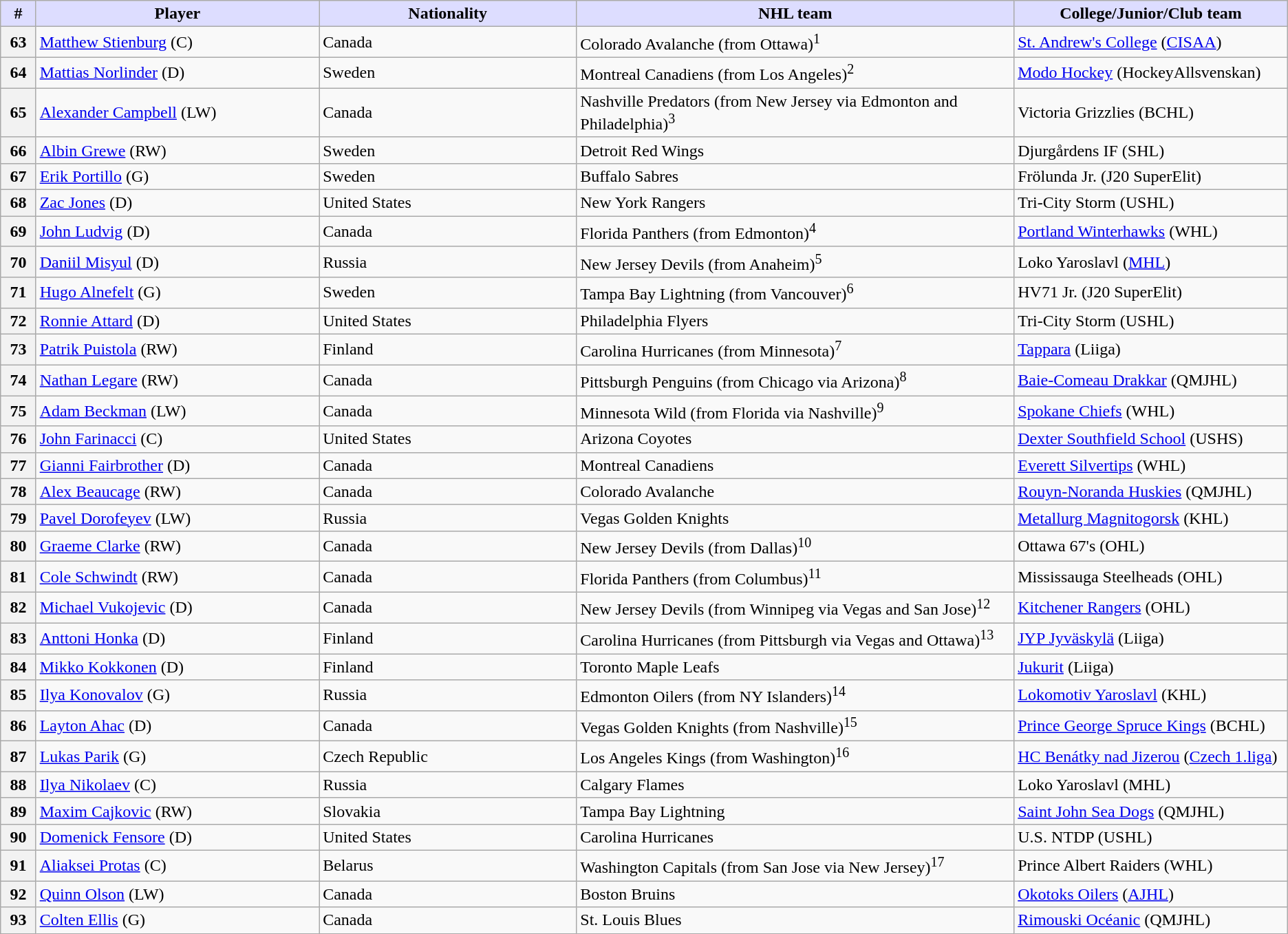<table class="wikitable">
<tr>
<th style="background:#ddf; width:2.75%;">#</th>
<th style="background:#ddf; width:22.0%;">Player</th>
<th style="background:#ddf; width:20.0%;">Nationality</th>
<th style="background:#ddf; width:34.0%;">NHL team</th>
<th style="background:#ddf; width:100.0%;">College/Junior/Club team</th>
</tr>
<tr>
<th>63</th>
<td><a href='#'>Matthew Stienburg</a> (C)</td>
<td> Canada</td>
<td>Colorado Avalanche (from Ottawa)<sup>1</sup></td>
<td><a href='#'>St. Andrew's College</a> (<a href='#'>CISAA</a>)</td>
</tr>
<tr>
<th>64</th>
<td><a href='#'>Mattias Norlinder</a> (D)</td>
<td> Sweden</td>
<td>Montreal Canadiens (from Los Angeles)<sup>2</sup></td>
<td><a href='#'>Modo Hockey</a> (HockeyAllsvenskan)</td>
</tr>
<tr>
<th>65</th>
<td><a href='#'>Alexander Campbell</a> (LW)</td>
<td> Canada</td>
<td>Nashville Predators (from New Jersey via Edmonton and Philadelphia)<sup>3</sup></td>
<td>Victoria Grizzlies (BCHL)</td>
</tr>
<tr>
<th>66</th>
<td><a href='#'>Albin Grewe</a> (RW)</td>
<td> Sweden</td>
<td>Detroit Red Wings</td>
<td>Djurgårdens IF (SHL)</td>
</tr>
<tr>
<th>67</th>
<td><a href='#'>Erik Portillo</a> (G)</td>
<td> Sweden</td>
<td>Buffalo Sabres</td>
<td>Frölunda Jr. (J20 SuperElit)</td>
</tr>
<tr>
<th>68</th>
<td><a href='#'>Zac Jones</a> (D)</td>
<td> United States</td>
<td>New York Rangers</td>
<td>Tri-City Storm (USHL)</td>
</tr>
<tr>
<th>69</th>
<td><a href='#'>John Ludvig</a> (D)</td>
<td> Canada</td>
<td>Florida Panthers (from Edmonton)<sup>4</sup></td>
<td><a href='#'>Portland Winterhawks</a> (WHL)</td>
</tr>
<tr>
<th>70</th>
<td><a href='#'>Daniil Misyul</a> (D)</td>
<td> Russia</td>
<td>New Jersey Devils (from Anaheim)<sup>5</sup></td>
<td>Loko Yaroslavl (<a href='#'>MHL</a>)</td>
</tr>
<tr>
<th>71</th>
<td><a href='#'>Hugo Alnefelt</a> (G)</td>
<td> Sweden</td>
<td>Tampa Bay Lightning (from Vancouver)<sup>6</sup></td>
<td>HV71 Jr. (J20 SuperElit)</td>
</tr>
<tr>
<th>72</th>
<td><a href='#'>Ronnie Attard</a> (D)</td>
<td> United States</td>
<td>Philadelphia Flyers</td>
<td>Tri-City Storm (USHL)</td>
</tr>
<tr>
<th>73</th>
<td><a href='#'>Patrik Puistola</a> (RW)</td>
<td> Finland</td>
<td>Carolina Hurricanes (from Minnesota)<sup>7</sup></td>
<td><a href='#'>Tappara</a> (Liiga)</td>
</tr>
<tr>
<th>74</th>
<td><a href='#'>Nathan Legare</a> (RW)</td>
<td> Canada</td>
<td>Pittsburgh Penguins (from Chicago via Arizona)<sup>8</sup></td>
<td><a href='#'>Baie-Comeau Drakkar</a> (QMJHL)</td>
</tr>
<tr>
<th>75</th>
<td><a href='#'>Adam Beckman</a> (LW)</td>
<td> Canada</td>
<td>Minnesota Wild (from Florida via Nashville)<sup>9</sup></td>
<td><a href='#'>Spokane Chiefs</a> (WHL)</td>
</tr>
<tr>
<th>76</th>
<td><a href='#'>John Farinacci</a> (C)</td>
<td> United States</td>
<td>Arizona Coyotes</td>
<td><a href='#'>Dexter Southfield School</a> (USHS)</td>
</tr>
<tr>
<th>77</th>
<td><a href='#'>Gianni Fairbrother</a> (D)</td>
<td> Canada</td>
<td>Montreal Canadiens</td>
<td><a href='#'>Everett Silvertips</a> (WHL)</td>
</tr>
<tr>
<th>78</th>
<td><a href='#'>Alex Beaucage</a> (RW)</td>
<td> Canada</td>
<td>Colorado Avalanche</td>
<td><a href='#'>Rouyn-Noranda Huskies</a> (QMJHL)</td>
</tr>
<tr>
<th>79</th>
<td><a href='#'>Pavel Dorofeyev</a> (LW)</td>
<td> Russia</td>
<td>Vegas Golden Knights</td>
<td><a href='#'>Metallurg Magnitogorsk</a> (KHL)</td>
</tr>
<tr>
<th>80</th>
<td><a href='#'>Graeme Clarke</a> (RW)</td>
<td> Canada</td>
<td>New Jersey Devils (from Dallas)<sup>10</sup></td>
<td>Ottawa 67's (OHL)</td>
</tr>
<tr>
<th>81</th>
<td><a href='#'>Cole Schwindt</a> (RW)</td>
<td> Canada</td>
<td>Florida Panthers (from Columbus)<sup>11</sup></td>
<td>Mississauga Steelheads (OHL)</td>
</tr>
<tr>
<th>82</th>
<td><a href='#'>Michael Vukojevic</a> (D)</td>
<td> Canada</td>
<td>New Jersey Devils (from Winnipeg via Vegas and San Jose)<sup>12</sup></td>
<td><a href='#'>Kitchener Rangers</a> (OHL)</td>
</tr>
<tr>
<th>83</th>
<td><a href='#'>Anttoni Honka</a> (D)</td>
<td> Finland</td>
<td>Carolina Hurricanes (from Pittsburgh via Vegas and Ottawa)<sup>13</sup></td>
<td><a href='#'>JYP Jyväskylä</a> (Liiga)</td>
</tr>
<tr>
<th>84</th>
<td><a href='#'>Mikko Kokkonen</a> (D)</td>
<td> Finland</td>
<td>Toronto Maple Leafs</td>
<td><a href='#'>Jukurit</a> (Liiga)</td>
</tr>
<tr>
<th>85</th>
<td><a href='#'>Ilya Konovalov</a> (G)</td>
<td> Russia</td>
<td>Edmonton Oilers (from NY Islanders)<sup>14</sup></td>
<td><a href='#'>Lokomotiv Yaroslavl</a> (KHL)</td>
</tr>
<tr>
<th>86</th>
<td><a href='#'>Layton Ahac</a> (D)</td>
<td> Canada</td>
<td>Vegas Golden Knights (from Nashville)<sup>15</sup></td>
<td><a href='#'>Prince George Spruce Kings</a> (BCHL)</td>
</tr>
<tr>
<th>87</th>
<td><a href='#'>Lukas Parik</a> (G)</td>
<td> Czech Republic</td>
<td>Los Angeles Kings (from Washington)<sup>16</sup></td>
<td><a href='#'>HC Benátky nad Jizerou</a> (<a href='#'>Czech 1.liga</a>)</td>
</tr>
<tr>
<th>88</th>
<td><a href='#'>Ilya Nikolaev</a> (C)</td>
<td> Russia</td>
<td>Calgary Flames</td>
<td>Loko Yaroslavl (MHL)</td>
</tr>
<tr>
<th>89</th>
<td><a href='#'>Maxim Cajkovic</a> (RW)</td>
<td> Slovakia</td>
<td>Tampa Bay Lightning</td>
<td><a href='#'>Saint John Sea Dogs</a> (QMJHL)</td>
</tr>
<tr>
<th>90</th>
<td><a href='#'>Domenick Fensore</a> (D)</td>
<td> United States</td>
<td>Carolina Hurricanes</td>
<td>U.S. NTDP (USHL)</td>
</tr>
<tr>
<th>91</th>
<td><a href='#'>Aliaksei Protas</a> (C)</td>
<td> Belarus</td>
<td>Washington Capitals (from San Jose via New Jersey)<sup>17</sup></td>
<td>Prince Albert Raiders (WHL)</td>
</tr>
<tr>
<th>92</th>
<td><a href='#'>Quinn Olson</a> (LW)</td>
<td> Canada</td>
<td>Boston Bruins</td>
<td><a href='#'>Okotoks Oilers</a> (<a href='#'>AJHL</a>)</td>
</tr>
<tr>
<th>93</th>
<td><a href='#'>Colten Ellis</a> (G)</td>
<td> Canada</td>
<td>St. Louis Blues</td>
<td><a href='#'>Rimouski Océanic</a> (QMJHL)</td>
</tr>
</table>
